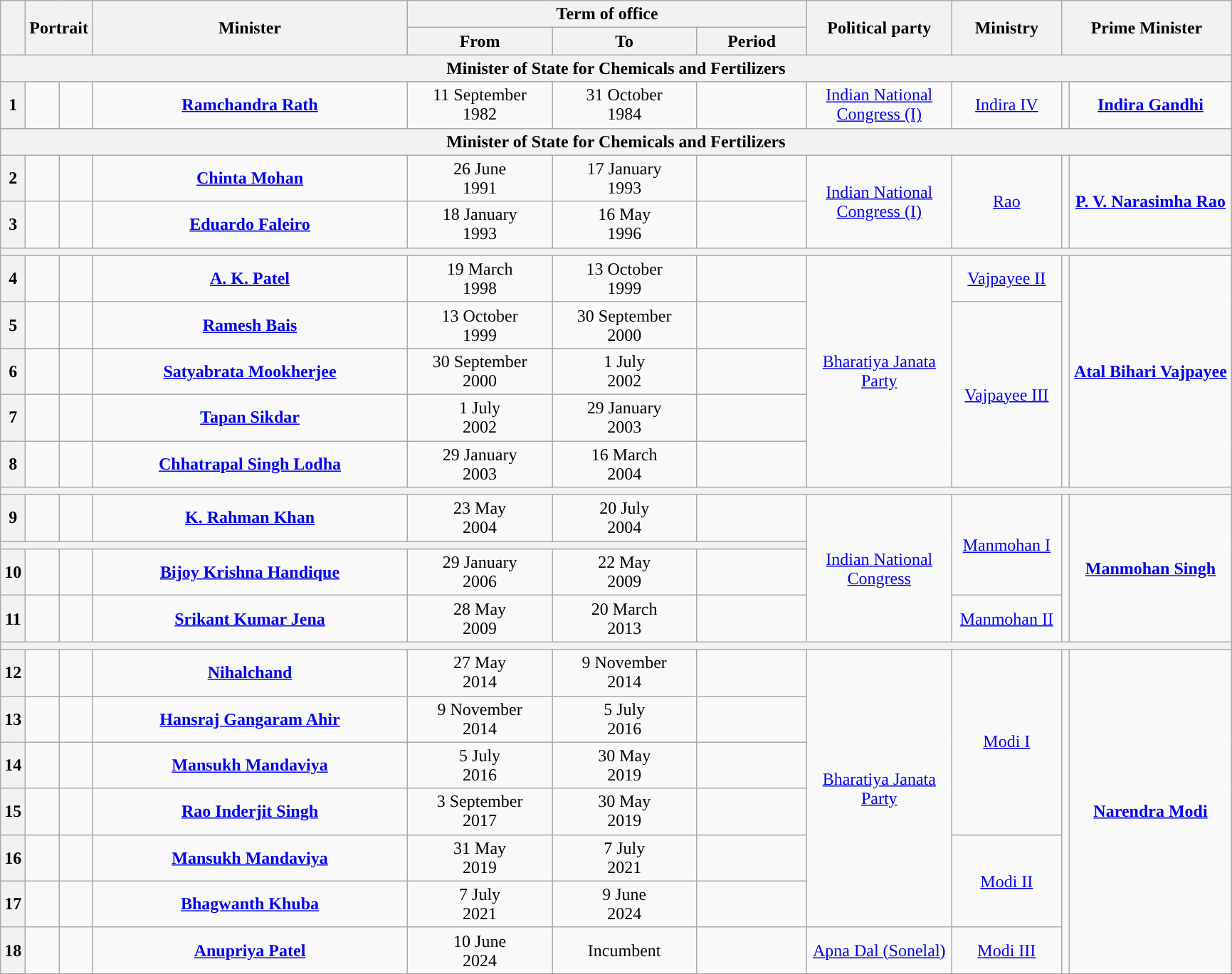<table class="wikitable" style="text-align:center">
<tr>
<th rowspan="2"></th>
<th rowspan="2" colspan="2">Portrait</th>
<th rowspan="2" style="width:18em">Minister<br></th>
<th colspan="3">Term of office</th>
<th rowspan="2" style="width:8em">Political party</th>
<th rowspan="2" style="width:6em">Ministry</th>
<th rowspan="2" colspan="2">Prime Minister</th>
</tr>
<tr>
<th style="width:8em">From</th>
<th style="width:8em">To</th>
<th style="width:6em">Period</th>
</tr>
<tr>
<th colspan="11">Minister of State for Chemicals and Fertilizers</th>
</tr>
<tr>
<th>1</th>
<td></td>
<td></td>
<td><strong><a href='#'>Ramchandra Rath</a></strong><br></td>
<td>11 September<br>1982</td>
<td>31 October<br>1984</td>
<td><strong></strong></td>
<td><a href='#'>Indian National Congress (I)</a></td>
<td><a href='#'>Indira IV</a></td>
<td></td>
<td><strong><a href='#'>Indira Gandhi</a></strong></td>
</tr>
<tr>
<th colspan="11">Minister of State for Chemicals and Fertilizers</th>
</tr>
<tr>
<th>2</th>
<td></td>
<td></td>
<td><strong><a href='#'>Chinta Mohan</a></strong><br></td>
<td>26 June<br>1991</td>
<td>17 January<br>1993</td>
<td><strong></strong></td>
<td rowspan="2"><a href='#'>Indian National Congress (I)</a></td>
<td rowspan="2"><a href='#'>Rao</a></td>
<td rowspan="2"></td>
<td rowspan="2"><strong><a href='#'>P. V. Narasimha Rao</a></strong></td>
</tr>
<tr>
<th>3</th>
<td></td>
<td></td>
<td><strong><a href='#'>Eduardo Faleiro</a></strong><br></td>
<td>18 January<br>1993</td>
<td>16 May<br>1996</td>
<td><strong></strong></td>
</tr>
<tr>
<th colspan="11"></th>
</tr>
<tr>
<th>4</th>
<td></td>
<td></td>
<td><strong><a href='#'>A. K. Patel</a></strong><br></td>
<td>19 March<br>1998</td>
<td>13 October<br>1999</td>
<td><strong></strong></td>
<td rowspan="5"><a href='#'>Bharatiya Janata Party</a></td>
<td><a href='#'>Vajpayee II</a></td>
<td rowspan="5"></td>
<td rowspan="5" style="width:9em"><strong><a href='#'>Atal Bihari Vajpayee</a></strong></td>
</tr>
<tr>
<th>5</th>
<td></td>
<td></td>
<td><strong><a href='#'>Ramesh Bais</a></strong><br></td>
<td>13 October<br>1999</td>
<td>30 September<br>2000</td>
<td><strong></strong></td>
<td rowspan="4"><a href='#'>Vajpayee III</a></td>
</tr>
<tr>
<th>6</th>
<td></td>
<td></td>
<td><strong><a href='#'>Satyabrata Mookherjee</a></strong><br></td>
<td>30 September<br>2000</td>
<td>1 July<br>2002</td>
<td><strong></strong></td>
</tr>
<tr>
<th>7</th>
<td></td>
<td></td>
<td><strong><a href='#'>Tapan Sikdar</a></strong><br></td>
<td>1 July<br>2002</td>
<td>29 January<br>2003</td>
<td><strong></strong></td>
</tr>
<tr>
<th>8</th>
<td></td>
<td></td>
<td><strong><a href='#'>Chhatrapal Singh Lodha</a></strong><br></td>
<td>29 January<br>2003</td>
<td>16 March<br>2004</td>
<td><strong></strong></td>
</tr>
<tr>
<th colspan="11"></th>
</tr>
<tr>
<th>9</th>
<td></td>
<td></td>
<td><strong><a href='#'>K. Rahman Khan</a></strong><br></td>
<td>23 May<br>2004</td>
<td>20 July<br>2004</td>
<td><strong></strong></td>
<td rowspan="4"><a href='#'>Indian National Congress</a></td>
<td rowspan="3"><a href='#'>Manmohan I</a></td>
<td rowspan="4"></td>
<td rowspan="4"><strong><a href='#'>Manmohan Singh</a></strong></td>
</tr>
<tr>
<th colspan="7"></th>
</tr>
<tr>
<th>10</th>
<td></td>
<td></td>
<td><strong><a href='#'>Bijoy Krishna Handique</a></strong><br></td>
<td>29 January<br>2006</td>
<td>22 May<br>2009</td>
<td><strong></strong></td>
</tr>
<tr>
<th>11</th>
<td></td>
<td></td>
<td><strong><a href='#'>Srikant Kumar Jena</a></strong><br></td>
<td>28 May<br>2009</td>
<td>20 March<br>2013</td>
<td><strong></strong></td>
<td><a href='#'>Manmohan II</a></td>
</tr>
<tr>
<th colspan="11"></th>
</tr>
<tr>
<th>12</th>
<td></td>
<td></td>
<td><strong><a href='#'>Nihalchand</a></strong><br></td>
<td>27 May<br>2014</td>
<td>9 November<br>2014</td>
<td><strong></strong></td>
<td rowspan="6"><a href='#'>Bharatiya Janata Party</a></td>
<td rowspan="4"><a href='#'>Modi I</a></td>
<td rowspan="8"></td>
<td rowspan="7"><strong><a href='#'>Narendra Modi</a></strong></td>
</tr>
<tr>
<th>13</th>
<td></td>
<td></td>
<td><strong><a href='#'>Hansraj Gangaram Ahir</a></strong><br></td>
<td>9 November<br>2014</td>
<td>5 July<br>2016</td>
<td><strong></strong></td>
</tr>
<tr>
<th>14</th>
<td></td>
<td></td>
<td><strong><a href='#'>Mansukh Mandaviya</a></strong><br></td>
<td>5 July<br>2016</td>
<td>30 May<br>2019</td>
<td><strong></strong></td>
</tr>
<tr>
<th>15</th>
<td></td>
<td></td>
<td><strong><a href='#'>Rao Inderjit Singh</a></strong><br></td>
<td>3 September<br>2017</td>
<td>30 May<br>2019</td>
<td><strong></strong></td>
</tr>
<tr>
<th>16</th>
<td></td>
<td></td>
<td><strong><a href='#'>Mansukh Mandaviya</a></strong><br></td>
<td>31 May<br>2019</td>
<td>7 July<br>2021</td>
<td><strong></strong></td>
<td rowspan="2"><a href='#'>Modi II</a></td>
</tr>
<tr>
<th>17</th>
<td></td>
<td></td>
<td><strong><a href='#'>Bhagwanth Khuba</a></strong><br></td>
<td>7 July<br>2021</td>
<td>9 June<br>2024</td>
<td><strong></strong></td>
</tr>
<tr>
<th>18</th>
<td></td>
<td></td>
<td><strong><a href='#'>Anupriya Patel</a></strong><br></td>
<td>10 June<br>2024</td>
<td>Incumbent</td>
<td><strong></strong></td>
<td><a href='#'>Apna Dal (Sonelal)</a></td>
<td><a href='#'>Modi III</a></td>
</tr>
<tr>
</tr>
</table>
